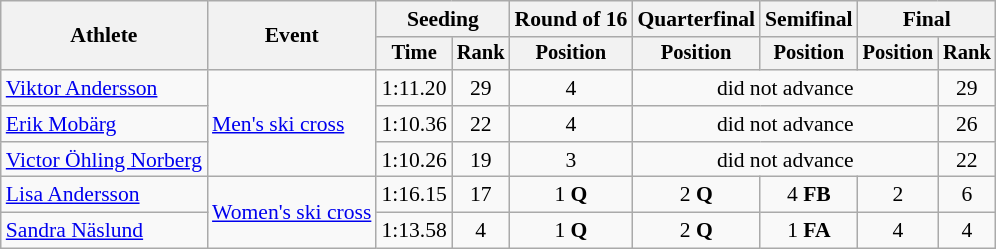<table class="wikitable" style="font-size:90%">
<tr>
<th rowspan="2">Athlete</th>
<th rowspan="2">Event</th>
<th colspan="2">Seeding</th>
<th>Round of 16</th>
<th>Quarterfinal</th>
<th>Semifinal</th>
<th colspan=2>Final</th>
</tr>
<tr style="font-size:95%">
<th>Time</th>
<th>Rank</th>
<th>Position</th>
<th>Position</th>
<th>Position</th>
<th>Position</th>
<th>Rank</th>
</tr>
<tr align=center>
<td align=left><a href='#'>Viktor Andersson</a></td>
<td align=left rowspan=3><a href='#'>Men's ski cross</a></td>
<td>1:11.20</td>
<td>29</td>
<td>4</td>
<td colspan=3>did not advance</td>
<td>29</td>
</tr>
<tr align=center>
<td align=left><a href='#'>Erik Mobärg</a></td>
<td>1:10.36</td>
<td>22</td>
<td>4</td>
<td colspan=3>did not advance</td>
<td>26</td>
</tr>
<tr align=center>
<td align=left><a href='#'>Victor Öhling Norberg</a></td>
<td>1:10.26</td>
<td>19</td>
<td>3</td>
<td colspan=3>did not advance</td>
<td>22</td>
</tr>
<tr align=center>
<td align=left><a href='#'>Lisa Andersson</a></td>
<td align=left rowspan=2><a href='#'>Women's ski cross</a></td>
<td>1:16.15</td>
<td>17</td>
<td>1 <strong>Q</strong></td>
<td>2 <strong>Q</strong></td>
<td>4 <strong>FB</strong></td>
<td>2</td>
<td>6</td>
</tr>
<tr align=center>
<td align=left><a href='#'>Sandra Näslund</a></td>
<td>1:13.58</td>
<td>4</td>
<td>1 <strong>Q</strong></td>
<td>2 <strong>Q</strong></td>
<td>1 <strong>FA</strong></td>
<td>4</td>
<td>4</td>
</tr>
</table>
